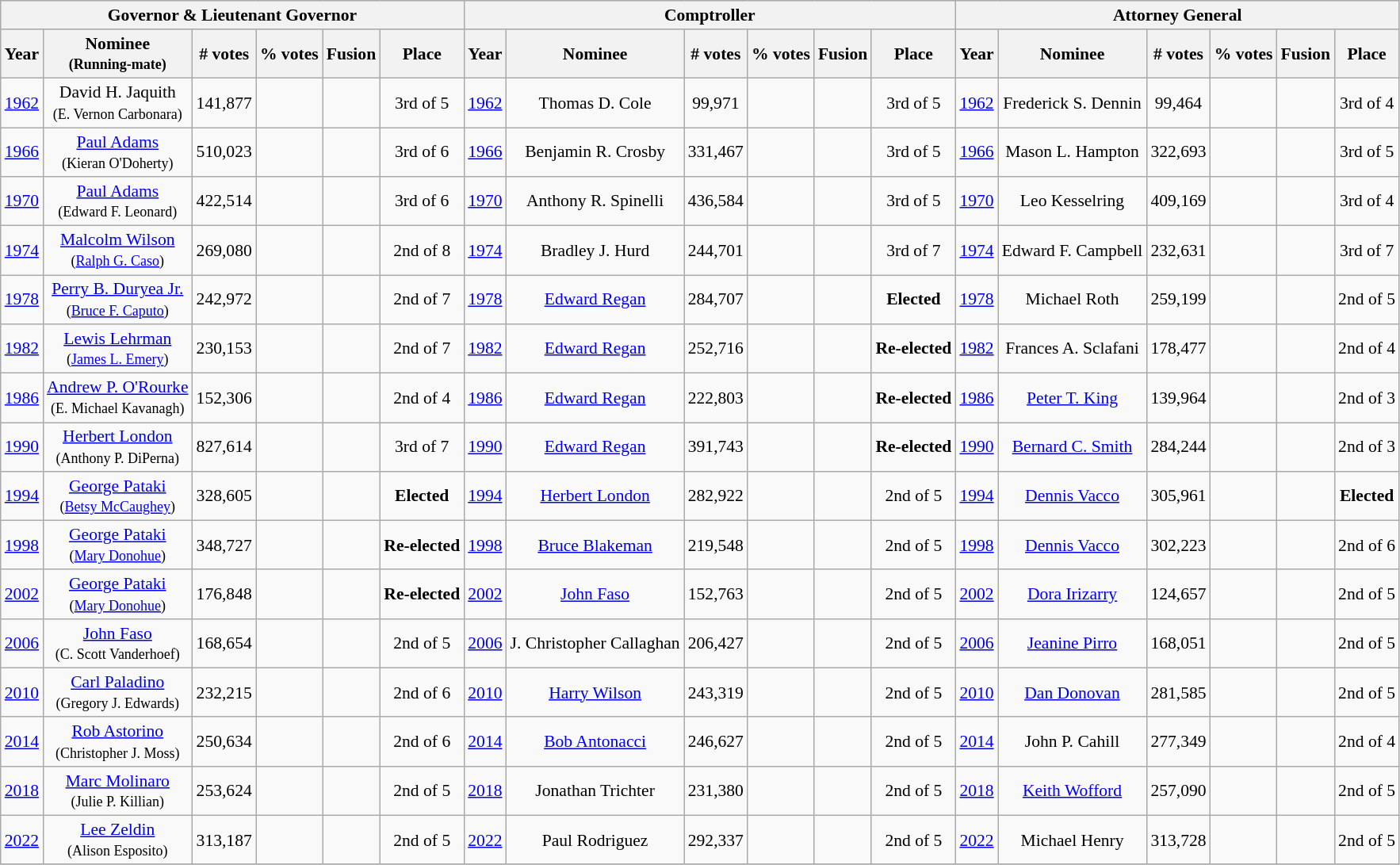<table class="wikitable sortable" style="text-align:center; font-size:90%; line-height:1.2">
<tr style="background:lightgrey;">
<th colspan="6">Governor & Lieutenant Governor</th>
<th colspan="6">Comptroller</th>
<th colspan="6">Attorney General</th>
</tr>
<tr style="background:lightgrey;">
<th>Year</th>
<th>Nominee<br><small>(Running-mate)</small></th>
<th># votes</th>
<th>% votes</th>
<th>Fusion</th>
<th>Place</th>
<th>Year</th>
<th>Nominee</th>
<th># votes</th>
<th>% votes</th>
<th>Fusion</th>
<th>Place</th>
<th>Year</th>
<th>Nominee</th>
<th># votes</th>
<th>% votes</th>
<th>Fusion</th>
<th>Place</th>
</tr>
<tr>
<td><a href='#'>1962</a></td>
<td>David H. Jaquith<br><small>(E. Vernon Carbonara)</small></td>
<td>141,877</td>
<td></td>
<td></td>
<td>3rd of 5</td>
<td><a href='#'>1962</a></td>
<td>Thomas D. Cole</td>
<td>99,971</td>
<td></td>
<td></td>
<td>3rd of 5</td>
<td><a href='#'>1962</a></td>
<td>Frederick S. Dennin</td>
<td>99,464</td>
<td></td>
<td></td>
<td>3rd of 4</td>
</tr>
<tr>
<td><a href='#'>1966</a></td>
<td><a href='#'>Paul Adams</a><br><small>(Kieran O'Doherty)</small></td>
<td>510,023</td>
<td></td>
<td></td>
<td>3rd of 6</td>
<td><a href='#'>1966</a></td>
<td>Benjamin R. Crosby</td>
<td>331,467</td>
<td></td>
<td></td>
<td>3rd of 5</td>
<td><a href='#'>1966</a></td>
<td>Mason L. Hampton</td>
<td>322,693</td>
<td></td>
<td></td>
<td>3rd of 5</td>
</tr>
<tr>
<td><a href='#'>1970</a></td>
<td><a href='#'>Paul Adams</a><br><small>(Edward F. Leonard)</small></td>
<td>422,514</td>
<td></td>
<td></td>
<td>3rd of 6</td>
<td><a href='#'>1970</a></td>
<td>Anthony R. Spinelli</td>
<td>436,584</td>
<td></td>
<td></td>
<td>3rd of 5</td>
<td><a href='#'>1970</a></td>
<td>Leo Kesselring</td>
<td>409,169</td>
<td></td>
<td></td>
<td>3rd of 4</td>
</tr>
<tr>
<td><a href='#'>1974</a></td>
<td><a href='#'>Malcolm Wilson</a><br><small>(<a href='#'>Ralph G. Caso</a>)</small></td>
<td>269,080</td>
<td></td>
<td></td>
<td>2nd of 8</td>
<td><a href='#'>1974</a></td>
<td>Bradley J. Hurd</td>
<td>244,701</td>
<td></td>
<td></td>
<td>3rd of 7</td>
<td><a href='#'>1974</a></td>
<td>Edward F. Campbell</td>
<td>232,631</td>
<td></td>
<td></td>
<td>3rd of 7</td>
</tr>
<tr>
<td><a href='#'>1978</a></td>
<td><a href='#'>Perry B. Duryea Jr.</a><br><small>(<a href='#'>Bruce F. Caputo</a>)</small></td>
<td>242,972</td>
<td></td>
<td></td>
<td>2nd of 7</td>
<td><a href='#'>1978</a></td>
<td><a href='#'>Edward Regan</a></td>
<td>284,707</td>
<td></td>
<td></td>
<td><strong>Elected</strong></td>
<td><a href='#'>1978</a></td>
<td>Michael Roth</td>
<td>259,199</td>
<td></td>
<td></td>
<td>2nd of 5</td>
</tr>
<tr>
<td><a href='#'>1982</a></td>
<td><a href='#'>Lewis Lehrman</a><br><small>(<a href='#'>James L. Emery</a>)</small></td>
<td>230,153</td>
<td></td>
<td></td>
<td>2nd of 7</td>
<td><a href='#'>1982</a></td>
<td><a href='#'>Edward Regan</a></td>
<td>252,716</td>
<td></td>
<td></td>
<td><strong>Re-elected</strong></td>
<td><a href='#'>1982</a></td>
<td>Frances A. Sclafani</td>
<td>178,477</td>
<td></td>
<td></td>
<td>2nd of 4</td>
</tr>
<tr>
<td><a href='#'>1986</a></td>
<td><a href='#'>Andrew P. O'Rourke</a><br><small>(E. Michael Kavanagh)</small></td>
<td>152,306</td>
<td></td>
<td></td>
<td>2nd of 4</td>
<td><a href='#'>1986</a></td>
<td><a href='#'>Edward Regan</a></td>
<td>222,803</td>
<td></td>
<td></td>
<td><strong>Re-elected</strong></td>
<td><a href='#'>1986</a></td>
<td><a href='#'>Peter T. King</a></td>
<td>139,964</td>
<td></td>
<td></td>
<td>2nd of 3</td>
</tr>
<tr>
<td><a href='#'>1990</a></td>
<td><a href='#'>Herbert London</a><br><small>(Anthony P. DiPerna)</small></td>
<td>827,614</td>
<td></td>
<td></td>
<td>3rd of 7</td>
<td><a href='#'>1990</a></td>
<td><a href='#'>Edward Regan</a></td>
<td>391,743</td>
<td></td>
<td></td>
<td><strong>Re-elected</strong></td>
<td><a href='#'>1990</a></td>
<td><a href='#'>Bernard C. Smith</a></td>
<td>284,244</td>
<td></td>
<td></td>
<td>2nd of 3</td>
</tr>
<tr>
<td><a href='#'>1994</a></td>
<td><a href='#'>George Pataki</a><br><small>(<a href='#'>Betsy McCaughey</a>)</small></td>
<td>328,605</td>
<td></td>
<td></td>
<td><strong>Elected</strong></td>
<td><a href='#'>1994</a></td>
<td><a href='#'>Herbert London</a></td>
<td>282,922</td>
<td></td>
<td></td>
<td>2nd of 5</td>
<td><a href='#'>1994</a></td>
<td><a href='#'>Dennis Vacco</a></td>
<td>305,961</td>
<td></td>
<td></td>
<td><strong>Elected</strong></td>
</tr>
<tr>
<td><a href='#'>1998</a></td>
<td><a href='#'>George Pataki</a><br><small>(<a href='#'>Mary Donohue</a>)</small></td>
<td>348,727</td>
<td></td>
<td></td>
<td><strong>Re-elected</strong></td>
<td><a href='#'>1998</a></td>
<td><a href='#'>Bruce Blakeman</a></td>
<td>219,548</td>
<td></td>
<td></td>
<td>2nd of 5</td>
<td><a href='#'>1998</a></td>
<td><a href='#'>Dennis Vacco</a></td>
<td>302,223</td>
<td></td>
<td></td>
<td>2nd of 6</td>
</tr>
<tr>
<td><a href='#'>2002</a></td>
<td><a href='#'>George Pataki</a><br><small>(<a href='#'>Mary Donohue</a>)</small></td>
<td>176,848</td>
<td></td>
<td></td>
<td><strong>Re-elected</strong></td>
<td><a href='#'>2002</a></td>
<td><a href='#'>John Faso</a></td>
<td>152,763</td>
<td></td>
<td></td>
<td>2nd of 5</td>
<td><a href='#'>2002</a></td>
<td><a href='#'>Dora Irizarry</a></td>
<td>124,657</td>
<td></td>
<td></td>
<td>2nd of 5</td>
</tr>
<tr>
<td><a href='#'>2006</a></td>
<td><a href='#'>John Faso</a><br><small>(C. Scott Vanderhoef)</small></td>
<td>168,654</td>
<td></td>
<td></td>
<td>2nd of 5</td>
<td><a href='#'>2006</a></td>
<td>J. Christopher Callaghan</td>
<td>206,427</td>
<td></td>
<td></td>
<td>2nd of 5</td>
<td><a href='#'>2006</a></td>
<td><a href='#'>Jeanine Pirro</a></td>
<td>168,051</td>
<td></td>
<td></td>
<td>2nd of 5</td>
</tr>
<tr>
<td><a href='#'>2010</a></td>
<td><a href='#'>Carl Paladino</a><br><small>(Gregory J. Edwards)</small></td>
<td>232,215</td>
<td></td>
<td></td>
<td>2nd of 6</td>
<td><a href='#'>2010</a></td>
<td><a href='#'>Harry Wilson</a></td>
<td>243,319</td>
<td></td>
<td></td>
<td>2nd of 5</td>
<td><a href='#'>2010</a></td>
<td><a href='#'>Dan Donovan</a></td>
<td>281,585</td>
<td></td>
<td></td>
<td>2nd of 5</td>
</tr>
<tr>
<td><a href='#'>2014</a></td>
<td><a href='#'>Rob Astorino</a><br><small>(Christopher J. Moss)</small></td>
<td>250,634</td>
<td></td>
<td></td>
<td>2nd of 6</td>
<td><a href='#'>2014</a></td>
<td><a href='#'>Bob Antonacci</a></td>
<td>246,627</td>
<td></td>
<td></td>
<td>2nd of 5</td>
<td><a href='#'>2014</a></td>
<td>John P. Cahill</td>
<td>277,349</td>
<td></td>
<td></td>
<td>2nd of 4</td>
</tr>
<tr>
<td><a href='#'>2018</a></td>
<td><a href='#'>Marc Molinaro</a><br><small>(Julie P. Killian)</small></td>
<td>253,624</td>
<td></td>
<td></td>
<td>2nd of 5</td>
<td><a href='#'>2018</a></td>
<td>Jonathan Trichter</td>
<td>231,380</td>
<td></td>
<td></td>
<td>2nd of 5</td>
<td><a href='#'>2018</a></td>
<td><a href='#'>Keith Wofford</a></td>
<td>257,090</td>
<td></td>
<td></td>
<td>2nd of 5</td>
</tr>
<tr>
<td><a href='#'>2022</a></td>
<td><a href='#'>Lee Zeldin</a><br><small>(Alison Esposito)</small></td>
<td>313,187</td>
<td></td>
<td></td>
<td>2nd of 5</td>
<td><a href='#'>2022</a></td>
<td>Paul Rodriguez</td>
<td>292,337</td>
<td></td>
<td></td>
<td>2nd of 5</td>
<td><a href='#'>2022</a></td>
<td>Michael Henry</td>
<td>313,728</td>
<td></td>
<td></td>
<td>2nd of 5</td>
</tr>
<tr>
</tr>
</table>
